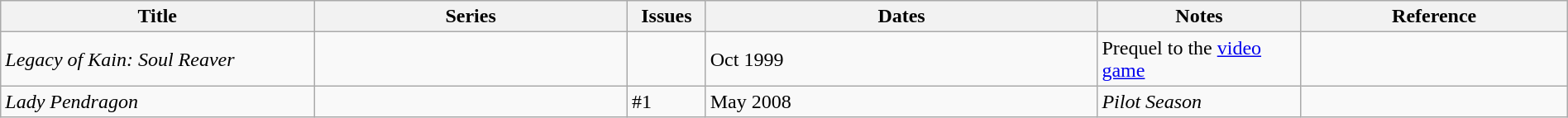<table class="wikitable sortable" style="width:100%;">
<tr>
<th width=20%>Title</th>
<th width=20%>Series</th>
<th width=5%>Issues</th>
<th width=25%>Dates</th>
<th width=13%>Notes</th>
<th>Reference</th>
</tr>
<tr>
<td><em>Legacy of Kain: Soul Reaver</em></td>
<td></td>
<td></td>
<td>Oct 1999</td>
<td>Prequel to the <a href='#'>video game</a></td>
<td></td>
</tr>
<tr>
<td><em>Lady Pendragon</em></td>
<td></td>
<td>#1</td>
<td>May 2008</td>
<td><em>Pilot Season</em></td>
<td></td>
</tr>
</table>
